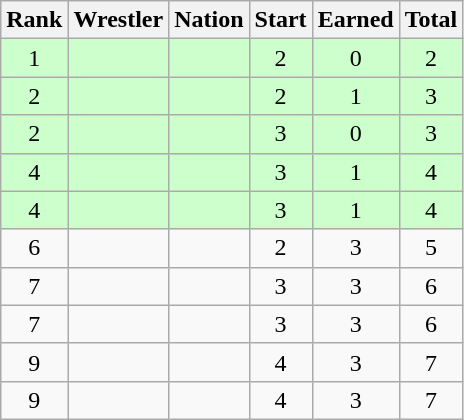<table class="wikitable sortable" style="text-align:center;">
<tr>
<th>Rank</th>
<th>Wrestler</th>
<th>Nation</th>
<th>Start</th>
<th>Earned</th>
<th>Total</th>
</tr>
<tr style="background:#cfc;">
<td>1</td>
<td align=left></td>
<td align=left></td>
<td>2</td>
<td>0</td>
<td>2</td>
</tr>
<tr style="background:#cfc;">
<td>2</td>
<td align=left></td>
<td align=left></td>
<td>2</td>
<td>1</td>
<td>3</td>
</tr>
<tr style="background:#cfc;">
<td>2</td>
<td align=left></td>
<td align=left></td>
<td>3</td>
<td>0</td>
<td>3</td>
</tr>
<tr style="background:#cfc;">
<td>4</td>
<td align=left></td>
<td align=left></td>
<td>3</td>
<td>1</td>
<td>4</td>
</tr>
<tr style="background:#cfc;">
<td>4</td>
<td align=left></td>
<td align=left></td>
<td>3</td>
<td>1</td>
<td>4</td>
</tr>
<tr>
<td>6</td>
<td align=left></td>
<td align=left></td>
<td>2</td>
<td>3</td>
<td>5</td>
</tr>
<tr>
<td>7</td>
<td align=left></td>
<td align=left></td>
<td>3</td>
<td>3</td>
<td>6</td>
</tr>
<tr>
<td>7</td>
<td align=left></td>
<td align=left></td>
<td>3</td>
<td>3</td>
<td>6</td>
</tr>
<tr>
<td>9</td>
<td align=left></td>
<td align=left></td>
<td>4</td>
<td>3</td>
<td>7</td>
</tr>
<tr>
<td>9</td>
<td align=left></td>
<td align=left></td>
<td>4</td>
<td>3</td>
<td>7</td>
</tr>
</table>
